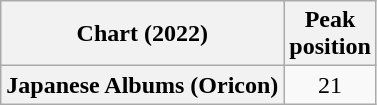<table class="wikitable plainrowheaders" style="text-align:center">
<tr>
<th scope="col">Chart (2022)</th>
<th scope="col">Peak<br>position</th>
</tr>
<tr>
<th scope="row">Japanese Albums (Oricon)</th>
<td>21</td>
</tr>
</table>
